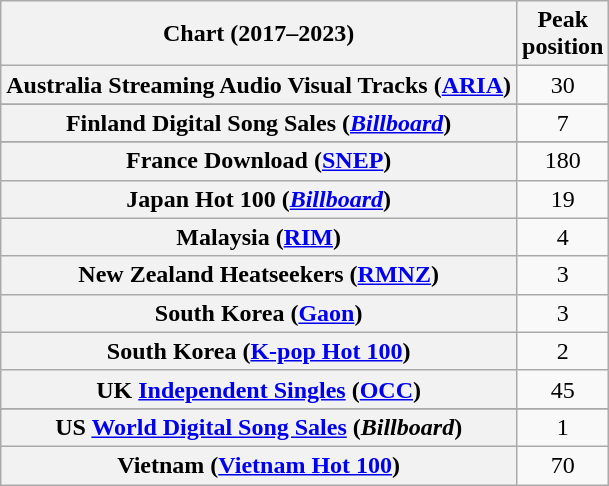<table class="wikitable sortable plainrowheaders" style="text-align:center">
<tr>
<th scope="col">Chart (2017–2023)</th>
<th scope="col">Peak<br>position</th>
</tr>
<tr>
<th scope="row">Australia Streaming Audio Visual Tracks (<a href='#'>ARIA</a>)</th>
<td>30</td>
</tr>
<tr>
</tr>
<tr>
<th scope="row">Finland Digital Song Sales (<em><a href='#'>Billboard</a></em>)</th>
<td>7</td>
</tr>
<tr>
</tr>
<tr>
<th scope="row">France Download (<a href='#'>SNEP</a>)</th>
<td>180</td>
</tr>
<tr>
<th scope="row">Japan Hot 100 (<em><a href='#'>Billboard</a></em>)</th>
<td>19</td>
</tr>
<tr>
<th scope="row">Malaysia (<a href='#'>RIM</a>)</th>
<td>4</td>
</tr>
<tr>
<th scope="row">New Zealand Heatseekers (<a href='#'>RMNZ</a>)</th>
<td>3</td>
</tr>
<tr>
<th scope="row">South Korea (<a href='#'>Gaon</a>)</th>
<td>3</td>
</tr>
<tr>
<th scope="row">South Korea (<a href='#'>K-pop Hot 100</a>)</th>
<td>2</td>
</tr>
<tr>
<th scope="row">UK <a href='#'>Independent Singles</a> (<a href='#'>OCC</a>)</th>
<td>45</td>
</tr>
<tr>
</tr>
<tr>
<th scope="row">US <a href='#'>World Digital Song Sales</a> (<em>Billboard</em>)</th>
<td>1</td>
</tr>
<tr>
<th scope="row">Vietnam (<a href='#'>Vietnam Hot 100</a>)</th>
<td>70</td>
</tr>
</table>
